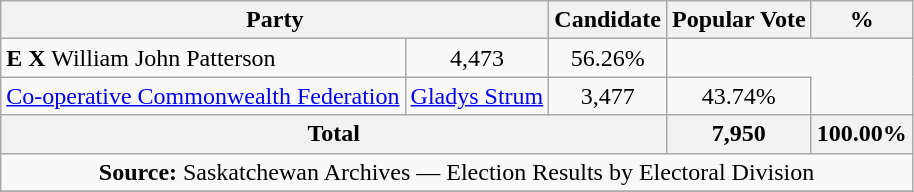<table class="wikitable">
<tr>
<th colspan="2">Party</th>
<th>Candidate</th>
<th>Popular Vote</th>
<th>%</th>
</tr>
<tr>
<td><strong>E</strong> <strong>X</strong> William John Patterson</td>
<td align=center>4,473</td>
<td align=center>56.26%</td>
</tr>
<tr>
<td><a href='#'>Co-operative Commonwealth Federation</a></td>
<td><a href='#'>Gladys Strum</a></td>
<td align=center>3,477</td>
<td align=center>43.74%</td>
</tr>
<tr>
<th colspan=3>Total</th>
<th>7,950</th>
<th>100.00%</th>
</tr>
<tr>
<td align="center" colspan=5><strong>Source:</strong> Saskatchewan Archives — Election Results by Electoral Division</td>
</tr>
<tr>
</tr>
</table>
